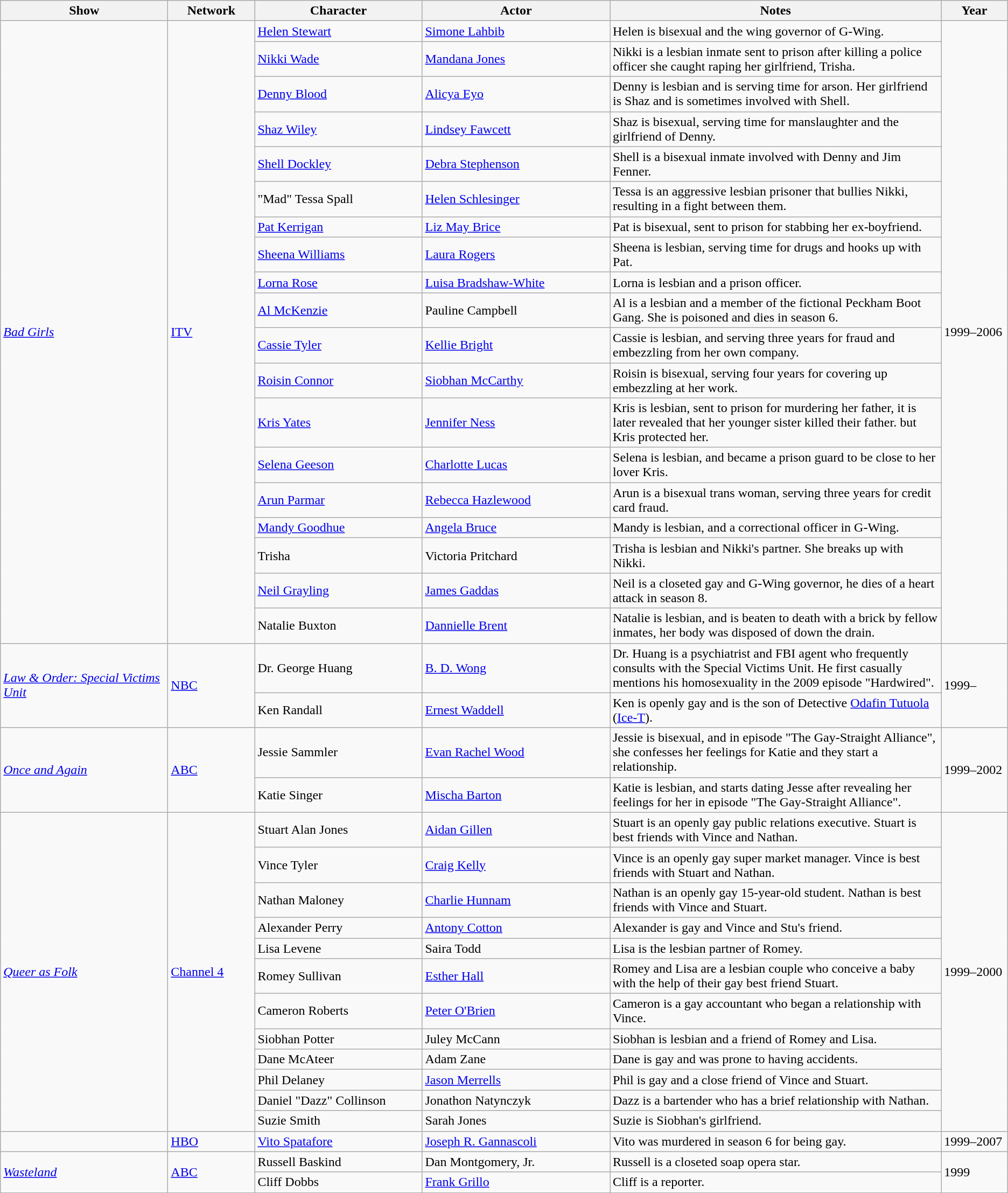<table class="sortable wikitable" style="margins:auto; width=100%;">
<tr>
<th style="width:200px;">Show</th>
<th style="width:100px;">Network</th>
<th style="width:200px;">Character</th>
<th style="width:225px;">Actor</th>
<th>Notes</th>
<th style="width:75px;">Year</th>
</tr>
<tr>
<td rowspan="19"><em><a href='#'>Bad Girls</a></em></td>
<td rowspan="19"><a href='#'>ITV</a></td>
<td><a href='#'>Helen Stewart</a></td>
<td><a href='#'>Simone Lahbib</a></td>
<td>Helen is bisexual and the wing governor of G-Wing.</td>
<td rowspan="19">1999–2006</td>
</tr>
<tr>
<td><a href='#'>Nikki Wade</a></td>
<td><a href='#'>Mandana Jones</a></td>
<td>Nikki is a lesbian inmate sent to prison after killing a police officer she caught raping her girlfriend, Trisha.</td>
</tr>
<tr>
<td><a href='#'>Denny Blood</a></td>
<td><a href='#'>Alicya Eyo</a></td>
<td>Denny is lesbian and is serving time for arson. Her girlfriend is Shaz and is sometimes involved with Shell.</td>
</tr>
<tr>
<td><a href='#'>Shaz Wiley</a></td>
<td><a href='#'>Lindsey Fawcett</a></td>
<td>Shaz is bisexual, serving time for manslaughter and the girlfriend of Denny.</td>
</tr>
<tr>
<td><a href='#'>Shell Dockley</a></td>
<td><a href='#'>Debra Stephenson</a></td>
<td>Shell is a bisexual inmate involved with Denny and Jim Fenner.</td>
</tr>
<tr>
<td>"Mad" Tessa Spall</td>
<td><a href='#'>Helen Schlesinger</a></td>
<td>Tessa is an aggressive lesbian prisoner that bullies Nikki, resulting in a fight between them.</td>
</tr>
<tr>
<td><a href='#'>Pat Kerrigan</a></td>
<td><a href='#'>Liz May Brice</a></td>
<td>Pat is bisexual, sent to prison for stabbing her ex-boyfriend.</td>
</tr>
<tr>
<td><a href='#'>Sheena Williams</a></td>
<td><a href='#'>Laura Rogers</a></td>
<td>Sheena is lesbian, serving time for drugs and hooks up with Pat.</td>
</tr>
<tr>
<td><a href='#'>Lorna Rose</a></td>
<td><a href='#'>Luisa Bradshaw-White</a></td>
<td>Lorna is lesbian and a prison officer.</td>
</tr>
<tr>
<td><a href='#'>Al McKenzie</a></td>
<td>Pauline Campbell</td>
<td>Al is a lesbian and a member of the fictional Peckham Boot Gang. She is poisoned and dies in season 6.</td>
</tr>
<tr>
<td><a href='#'>Cassie Tyler</a></td>
<td><a href='#'>Kellie Bright</a></td>
<td>Cassie is lesbian, and serving three years for fraud and embezzling from her own company.</td>
</tr>
<tr>
<td><a href='#'>Roisin Connor</a></td>
<td><a href='#'>Siobhan McCarthy</a></td>
<td>Roisin is bisexual, serving four years for covering up embezzling at her work.</td>
</tr>
<tr>
<td><a href='#'>Kris Yates</a></td>
<td><a href='#'>Jennifer Ness</a></td>
<td>Kris is lesbian, sent to prison for murdering her father, it is later revealed that her younger sister killed their father. but Kris protected her.</td>
</tr>
<tr>
<td><a href='#'>Selena Geeson</a></td>
<td><a href='#'>Charlotte Lucas</a></td>
<td>Selena is lesbian, and became a prison guard to be close to her lover Kris.</td>
</tr>
<tr>
<td><a href='#'>Arun Parmar</a></td>
<td><a href='#'>Rebecca Hazlewood</a></td>
<td>Arun is a bisexual trans woman, serving three years for credit card fraud.</td>
</tr>
<tr>
<td><a href='#'>Mandy Goodhue</a></td>
<td><a href='#'>Angela Bruce</a></td>
<td>Mandy is lesbian, and a correctional officer in G-Wing.</td>
</tr>
<tr>
<td>Trisha</td>
<td>Victoria Pritchard</td>
<td>Trisha is lesbian and Nikki's partner. She breaks up with Nikki.</td>
</tr>
<tr>
<td><a href='#'>Neil Grayling</a></td>
<td><a href='#'>James Gaddas</a></td>
<td>Neil is a closeted gay and G-Wing governor, he dies of a heart attack in season 8.</td>
</tr>
<tr>
<td>Natalie Buxton</td>
<td><a href='#'>Dannielle Brent</a></td>
<td>Natalie is lesbian, and is beaten to death with a brick by fellow inmates, her body was disposed of down the drain.</td>
</tr>
<tr>
<td rowspan="2"><em><a href='#'>Law & Order: Special Victims Unit</a></em></td>
<td rowspan="2"><a href='#'>NBC</a></td>
<td>Dr. George Huang</td>
<td><a href='#'>B. D. Wong</a></td>
<td>Dr. Huang is a psychiatrist and FBI agent who frequently consults with the Special Victims Unit. He first casually mentions his homosexuality in the 2009 episode "Hardwired".</td>
<td rowspan="2">1999–</td>
</tr>
<tr>
<td>Ken Randall</td>
<td><a href='#'>Ernest Waddell</a></td>
<td>Ken is openly gay and is the son of Detective <a href='#'>Odafin Tutuola</a> (<a href='#'>Ice-T</a>).</td>
</tr>
<tr>
<td rowspan="2"><em><a href='#'>Once and Again</a></em></td>
<td rowspan="2"><a href='#'>ABC</a></td>
<td>Jessie Sammler</td>
<td><a href='#'>Evan Rachel Wood</a></td>
<td>Jessie is bisexual, and in episode "The Gay-Straight Alliance", she confesses her feelings for Katie and they start a relationship.</td>
<td rowspan="2">1999–2002</td>
</tr>
<tr>
<td>Katie Singer</td>
<td><a href='#'>Mischa Barton</a></td>
<td>Katie is lesbian, and starts dating Jesse after revealing her feelings for her in episode "The Gay-Straight Alliance".</td>
</tr>
<tr>
<td rowspan="12"><em><a href='#'>Queer as Folk</a></em></td>
<td rowspan="12"><a href='#'>Channel 4</a></td>
<td>Stuart Alan Jones</td>
<td><a href='#'>Aidan Gillen</a></td>
<td>Stuart is an openly gay public relations executive. Stuart is best friends with Vince and Nathan.</td>
<td rowspan="12">1999–2000</td>
</tr>
<tr>
<td>Vince Tyler</td>
<td><a href='#'>Craig Kelly</a></td>
<td>Vince is an openly gay super market manager. Vince is best friends with Stuart and Nathan.</td>
</tr>
<tr>
<td>Nathan Maloney</td>
<td><a href='#'>Charlie Hunnam</a></td>
<td>Nathan is an openly gay 15-year-old student. Nathan is best friends with Vince and Stuart.</td>
</tr>
<tr>
<td>Alexander Perry</td>
<td><a href='#'>Antony Cotton</a></td>
<td>Alexander is gay and Vince and Stu's friend.</td>
</tr>
<tr>
<td>Lisa Levene</td>
<td>Saira Todd</td>
<td>Lisa is the lesbian partner of Romey.</td>
</tr>
<tr>
<td>Romey Sullivan</td>
<td><a href='#'>Esther Hall</a></td>
<td>Romey and Lisa are a lesbian couple who conceive a baby with the help of their gay best friend Stuart.</td>
</tr>
<tr>
<td>Cameron Roberts</td>
<td><a href='#'>Peter O'Brien</a></td>
<td>Cameron is a gay accountant who began a relationship with Vince.</td>
</tr>
<tr>
<td>Siobhan Potter</td>
<td>Juley McCann</td>
<td>Siobhan is lesbian and a friend of Romey and Lisa.</td>
</tr>
<tr>
<td>Dane McAteer</td>
<td>Adam Zane</td>
<td>Dane is gay and was prone to having accidents.</td>
</tr>
<tr>
<td>Phil Delaney</td>
<td><a href='#'>Jason Merrells</a></td>
<td>Phil is gay and a close friend of Vince and Stuart.</td>
</tr>
<tr>
<td>Daniel "Dazz" Collinson</td>
<td>Jonathon Natynczyk</td>
<td>Dazz is a bartender who has a brief relationship with Nathan.</td>
</tr>
<tr>
<td>Suzie Smith</td>
<td>Sarah Jones</td>
<td>Suzie is Siobhan's girlfriend.</td>
</tr>
<tr>
<td><em></em></td>
<td><a href='#'>HBO</a></td>
<td><a href='#'>Vito Spatafore</a></td>
<td><a href='#'>Joseph R. Gannascoli</a></td>
<td>Vito was murdered in season 6 for being gay.</td>
<td>1999–2007</td>
</tr>
<tr>
<td rowspan="2"><em><a href='#'>Wasteland</a></em></td>
<td rowspan="2"><a href='#'>ABC</a></td>
<td>Russell Baskind</td>
<td>Dan Montgomery, Jr.</td>
<td>Russell is a closeted soap opera star.</td>
<td rowspan="2">1999</td>
</tr>
<tr>
<td>Cliff Dobbs</td>
<td><a href='#'>Frank Grillo</a></td>
<td>Cliff is a reporter.</td>
</tr>
<tr>
</tr>
</table>
